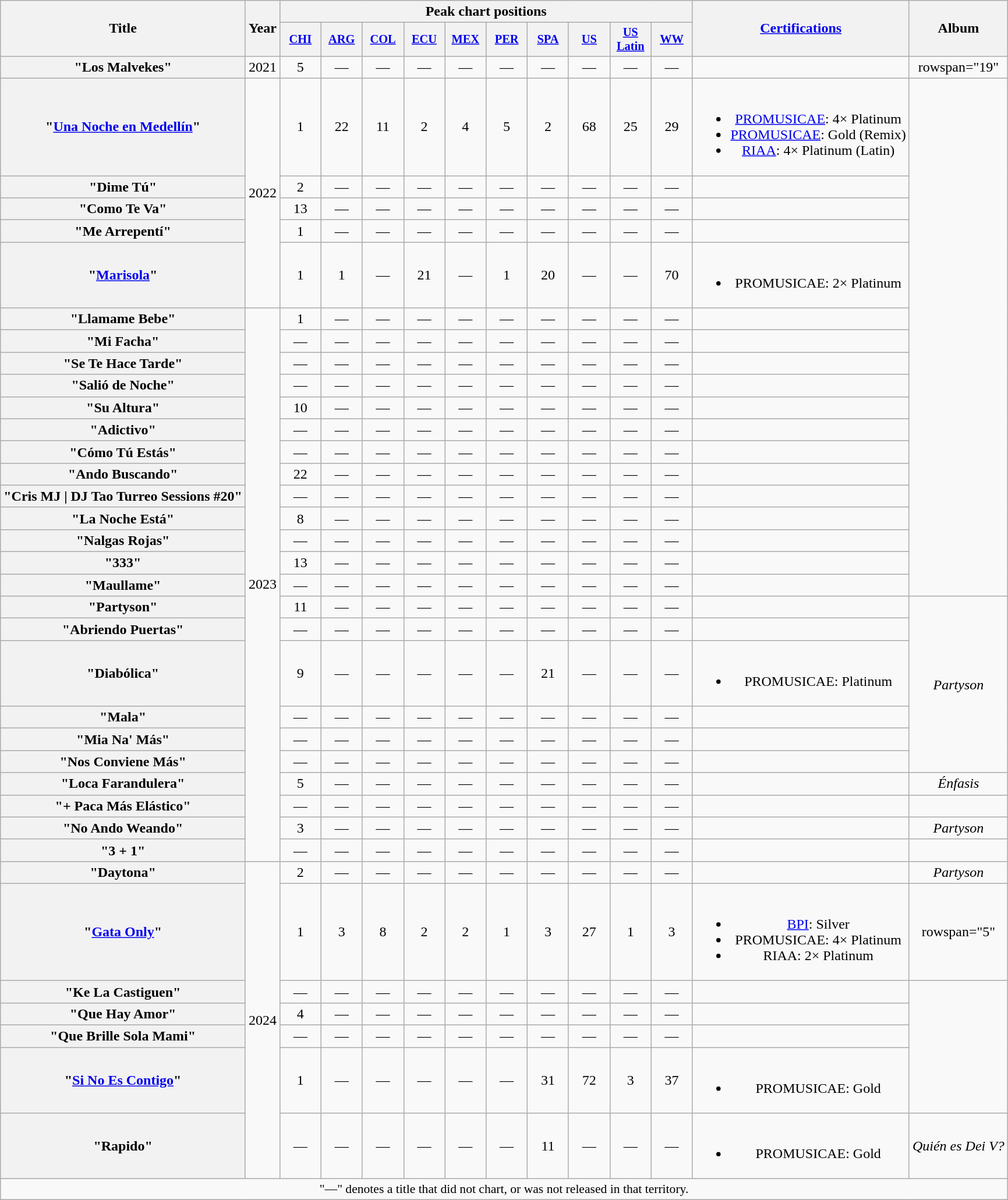<table class="wikitable plainrowheaders" style="text-align:center;">
<tr>
<th scope="col" rowspan="2">Title</th>
<th scope="col" rowspan="2">Year</th>
<th scope="col" colspan="10">Peak chart positions</th>
<th scope="col" rowspan="2"><a href='#'>Certifications</a></th>
<th scope="col" rowspan="2">Album</th>
</tr>
<tr>
<th scope="col" style="width:3em;font-size:85%;"><a href='#'>CHI</a><br></th>
<th scope="col" style="width:3em;font-size:85%;"><a href='#'>ARG</a><br></th>
<th scope="col" style="width:3em;font-size:85%;"><a href='#'>COL</a><br></th>
<th scope="col" style="width:3em;font-size:85%;"><a href='#'>ECU</a><br></th>
<th scope="col" style="width:3em;font-size:85%;"><a href='#'>MEX</a><br></th>
<th scope="col" style="width:3em;font-size:85%;"><a href='#'>PER</a><br></th>
<th scope="col" style="width:3em;font-size:85%;"><a href='#'>SPA</a><br></th>
<th scope="col" style="width:3em;font-size:85%;"><a href='#'>US</a><br></th>
<th scope="col" style="width:3em;font-size:85%;"><a href='#'>US<br>Latin</a><br></th>
<th scope="col" style="width:3em;font-size:85%;"><a href='#'>WW</a><br></th>
</tr>
<tr>
<th scope="row">"Los Malvekes"<br></th>
<td>2021</td>
<td>5</td>
<td>—</td>
<td>—</td>
<td>—</td>
<td>—</td>
<td>—</td>
<td>—</td>
<td>—</td>
<td>—</td>
<td>—</td>
<td></td>
<td>rowspan="19" </td>
</tr>
<tr>
<th scope="row">"<a href='#'>Una Noche en Medellín</a>"<br></th>
<td rowspan="5">2022</td>
<td>1</td>
<td>22</td>
<td>11</td>
<td>2</td>
<td>4</td>
<td>5</td>
<td>2</td>
<td>68</td>
<td>25</td>
<td>29</td>
<td><br><ul><li><a href='#'>PROMUSICAE</a>: 4× Platinum</li><li><a href='#'>PROMUSICAE</a>: Gold (Remix)</li><li><a href='#'>RIAA</a>: 4× Platinum (Latin)</li></ul></td>
</tr>
<tr>
<th scope="row">"Dime Tú"<br></th>
<td>2</td>
<td>—</td>
<td>—</td>
<td>—</td>
<td>—</td>
<td>—</td>
<td>—</td>
<td>—</td>
<td>—</td>
<td>—</td>
<td></td>
</tr>
<tr>
<th scope="row">"Como Te Va"</th>
<td>13</td>
<td>—</td>
<td>—</td>
<td>—</td>
<td>—</td>
<td>—</td>
<td>—</td>
<td>—</td>
<td>—</td>
<td>—</td>
<td></td>
</tr>
<tr>
<th scope="row">"Me Arrepentí"<br></th>
<td>1</td>
<td>—</td>
<td>—</td>
<td>—</td>
<td>—</td>
<td>—</td>
<td>—</td>
<td>—</td>
<td>—</td>
<td>—</td>
<td></td>
</tr>
<tr>
<th scope="row">"<a href='#'>Marisola</a>"<br></th>
<td>1</td>
<td>1</td>
<td>—</td>
<td>21</td>
<td>—</td>
<td>1</td>
<td>20</td>
<td>—</td>
<td>—</td>
<td>70</td>
<td><br><ul><li>PROMUSICAE: 2× Platinum</li></ul></td>
</tr>
<tr>
<th scope="row">"Llamame Bebe"<br></th>
<td rowspan="23">2023</td>
<td>1</td>
<td>—</td>
<td>—</td>
<td>—</td>
<td>—</td>
<td>—</td>
<td>—</td>
<td>—</td>
<td>—</td>
<td>—</td>
<td></td>
</tr>
<tr>
<th scope="row">"Mi Facha"</th>
<td>—</td>
<td>—</td>
<td>—</td>
<td>—</td>
<td>—</td>
<td>—</td>
<td>—</td>
<td>—</td>
<td>—</td>
<td>—</td>
<td></td>
</tr>
<tr>
<th scope="row">"Se Te Hace Tarde"</th>
<td>—</td>
<td>—</td>
<td>—</td>
<td>—</td>
<td>—</td>
<td>—</td>
<td>—</td>
<td>—</td>
<td>—</td>
<td>—</td>
<td></td>
</tr>
<tr>
<th scope="row">"Salió de Noche"<br></th>
<td>—</td>
<td>—</td>
<td>—</td>
<td>—</td>
<td>—</td>
<td>—</td>
<td>—</td>
<td>—</td>
<td>—</td>
<td>—</td>
<td></td>
</tr>
<tr>
<th scope="row">"Su Altura"</th>
<td>10</td>
<td>—</td>
<td>—</td>
<td>—</td>
<td>—</td>
<td>—</td>
<td>—</td>
<td>—</td>
<td>—</td>
<td>—</td>
<td></td>
</tr>
<tr>
<th scope="row">"Adictivo"<br></th>
<td>—</td>
<td>—</td>
<td>—</td>
<td>—</td>
<td>—</td>
<td>—</td>
<td>—</td>
<td>—</td>
<td>—</td>
<td>—</td>
<td></td>
</tr>
<tr>
<th scope="row">"Cómo Tú Estás"<br></th>
<td>—</td>
<td>—</td>
<td>—</td>
<td>—</td>
<td>—</td>
<td>—</td>
<td>—</td>
<td>—</td>
<td>—</td>
<td>—</td>
<td></td>
</tr>
<tr>
<th scope="row">"Ando Buscando"</th>
<td>22</td>
<td>—</td>
<td>—</td>
<td>—</td>
<td>—</td>
<td>—</td>
<td>—</td>
<td>—</td>
<td>—</td>
<td>—</td>
<td></td>
</tr>
<tr>
<th scope="row">"Cris MJ | DJ Tao Turreo Sessions #20"<br></th>
<td>—</td>
<td>—</td>
<td>—</td>
<td>—</td>
<td>—</td>
<td>—</td>
<td>—</td>
<td>—</td>
<td>—</td>
<td>—</td>
<td></td>
</tr>
<tr>
<th scope="row">"La Noche Está"</th>
<td>8</td>
<td>—</td>
<td>—</td>
<td>—</td>
<td>—</td>
<td>—</td>
<td>—</td>
<td>—</td>
<td>—</td>
<td>—</td>
<td></td>
</tr>
<tr>
<th scope="row">"Nalgas Rojas"</th>
<td>—</td>
<td>—</td>
<td>—</td>
<td>—</td>
<td>—</td>
<td>—</td>
<td>—</td>
<td>—</td>
<td>—</td>
<td>—</td>
<td></td>
</tr>
<tr>
<th scope="row">"333"<br></th>
<td>13</td>
<td>—</td>
<td>—</td>
<td>—</td>
<td>—</td>
<td>—</td>
<td>—</td>
<td>—</td>
<td>—</td>
<td>—</td>
<td></td>
</tr>
<tr>
<th scope="row">"Maullame"</th>
<td>—</td>
<td>—</td>
<td>—</td>
<td>—</td>
<td>—</td>
<td>—</td>
<td>—</td>
<td>—</td>
<td>—</td>
<td>—</td>
<td></td>
</tr>
<tr>
<th scope="row">"Partyson"</th>
<td>11</td>
<td>—</td>
<td>—</td>
<td>—</td>
<td>—</td>
<td>—</td>
<td>—</td>
<td>—</td>
<td>—</td>
<td>—</td>
<td></td>
<td rowspan="6"><em>Partyson</em></td>
</tr>
<tr>
<th scope="row">"Abriendo Puertas"</th>
<td>—</td>
<td>—</td>
<td>—</td>
<td>—</td>
<td>—</td>
<td>—</td>
<td>—</td>
<td>—</td>
<td>—</td>
<td>—</td>
<td></td>
</tr>
<tr>
<th scope="row">"Diabólica"<br></th>
<td>9</td>
<td>—</td>
<td>—</td>
<td>—</td>
<td>—</td>
<td>—</td>
<td>21</td>
<td>—</td>
<td>—</td>
<td>—</td>
<td><br><ul><li>PROMUSICAE: Platinum</li></ul></td>
</tr>
<tr>
<th scope="row">"Mala"<br></th>
<td>—</td>
<td>—</td>
<td>—</td>
<td>—</td>
<td>—</td>
<td>—</td>
<td>—</td>
<td>—</td>
<td>—</td>
<td>—</td>
<td></td>
</tr>
<tr>
<th scope="row">"Mia Na' Más"<br></th>
<td>—</td>
<td>—</td>
<td>—</td>
<td>—</td>
<td>—</td>
<td>—</td>
<td>—</td>
<td>—</td>
<td>—</td>
<td>—</td>
<td></td>
</tr>
<tr>
<th scope="row">"Nos Conviene Más"<br></th>
<td>—</td>
<td>—</td>
<td>—</td>
<td>—</td>
<td>—</td>
<td>—</td>
<td>—</td>
<td>—</td>
<td>—</td>
<td>—</td>
<td></td>
</tr>
<tr>
<th scope="row">"Loca Farandulera"<br></th>
<td>5</td>
<td>—</td>
<td>—</td>
<td>—</td>
<td>—</td>
<td>—</td>
<td>—</td>
<td>—</td>
<td>—</td>
<td>—</td>
<td></td>
<td><em>Énfasis</em></td>
</tr>
<tr>
<th scope="row">"+ Paca Más Elástico"<br></th>
<td>—</td>
<td>—</td>
<td>—</td>
<td>—</td>
<td>—</td>
<td>—</td>
<td>—</td>
<td>—</td>
<td>—</td>
<td>—</td>
<td></td>
<td></td>
</tr>
<tr>
<th scope="row">"No Ando Weando"</th>
<td>3</td>
<td>—</td>
<td>—</td>
<td>—</td>
<td>—</td>
<td>—</td>
<td>—</td>
<td>—</td>
<td>—</td>
<td>—</td>
<td></td>
<td><em>Partyson</em></td>
</tr>
<tr>
<th scope="row">"3 + 1"<br></th>
<td>—</td>
<td>—</td>
<td>—</td>
<td>—</td>
<td>—</td>
<td>—</td>
<td>—</td>
<td>—</td>
<td>—</td>
<td>—</td>
<td></td>
<td></td>
</tr>
<tr>
<th scope="row">"Daytona"</th>
<td rowspan="7">2024</td>
<td>2</td>
<td>—</td>
<td>—</td>
<td>—</td>
<td>—</td>
<td>—</td>
<td>—</td>
<td>—</td>
<td>—</td>
<td>—</td>
<td></td>
<td><em>Partyson</em></td>
</tr>
<tr>
<th scope="row">"<a href='#'>Gata Only</a>"<br></th>
<td>1</td>
<td>3</td>
<td>8</td>
<td>2</td>
<td>2</td>
<td>1</td>
<td>3</td>
<td>27</td>
<td>1</td>
<td>3</td>
<td><br><ul><li><a href='#'>BPI</a>: Silver</li><li>PROMUSICAE: 4× Platinum</li><li>RIAA: 2× Platinum</li></ul></td>
<td>rowspan="5" </td>
</tr>
<tr>
<th scope="row">"Ke La Castiguen"<br></th>
<td>—</td>
<td>—</td>
<td>—</td>
<td>—</td>
<td>—</td>
<td>—</td>
<td>—</td>
<td>—</td>
<td>—</td>
<td>—</td>
<td></td>
</tr>
<tr>
<th scope="row">"Que Hay Amor"</th>
<td>4</td>
<td>—</td>
<td>—</td>
<td>—</td>
<td>—</td>
<td>—</td>
<td>—</td>
<td>—</td>
<td>—</td>
<td>—</td>
<td></td>
</tr>
<tr>
<th scope="row">"Que Brille Sola Mami"</th>
<td>—</td>
<td>—</td>
<td>—</td>
<td>—</td>
<td>—</td>
<td>—</td>
<td>—</td>
<td>—</td>
<td>—</td>
<td>—</td>
<td></td>
</tr>
<tr>
<th scope="row">"<a href='#'>Si No Es Contigo</a>"</th>
<td>1</td>
<td>—</td>
<td>—</td>
<td>—</td>
<td>—</td>
<td>—</td>
<td>31</td>
<td>72</td>
<td>3</td>
<td>37</td>
<td><br><ul><li>PROMUSICAE: Gold</li></ul></td>
</tr>
<tr>
<th scope="row">"Rapido"<br></th>
<td>—</td>
<td>—</td>
<td>—</td>
<td>—</td>
<td>—</td>
<td>—</td>
<td>11</td>
<td>—</td>
<td>—</td>
<td>—</td>
<td><br><ul><li>PROMUSICAE: Gold</li></ul></td>
<td><em>Quién es Dei V?</em></td>
</tr>
<tr>
<td colspan="14" style="font-size:90%">"—" denotes a title that did not chart, or was not released in that territory.</td>
</tr>
</table>
